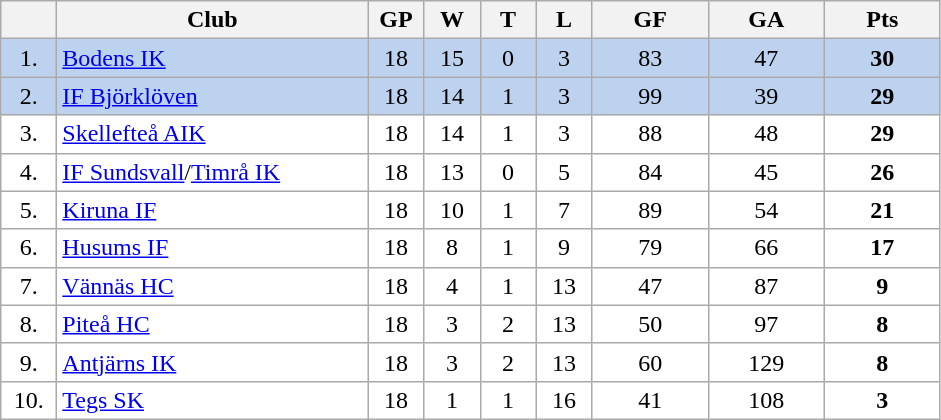<table class="wikitable">
<tr>
<th width="30"></th>
<th width="200">Club</th>
<th width="30">GP</th>
<th width="30">W</th>
<th width="30">T</th>
<th width="30">L</th>
<th width="70">GF</th>
<th width="70">GA</th>
<th width="70">Pts</th>
</tr>
<tr bgcolor="#BCD2EE" align="center">
<td>1.</td>
<td align="left"><a href='#'>Bodens IK</a></td>
<td>18</td>
<td>15</td>
<td>0</td>
<td>3</td>
<td>83</td>
<td>47</td>
<td><strong>30</strong></td>
</tr>
<tr bgcolor="#BCD2EE" align="center">
<td>2.</td>
<td align="left"><a href='#'>IF Björklöven</a></td>
<td>18</td>
<td>14</td>
<td>1</td>
<td>3</td>
<td>99</td>
<td>39</td>
<td><strong>29</strong></td>
</tr>
<tr bgcolor="#FFFFFF" align="center">
<td>3.</td>
<td align="left"><a href='#'>Skellefteå AIK</a></td>
<td>18</td>
<td>14</td>
<td>1</td>
<td>3</td>
<td>88</td>
<td>48</td>
<td><strong>29</strong></td>
</tr>
<tr bgcolor="#FFFFFF" align="center">
<td>4.</td>
<td align="left"><a href='#'>IF Sundsvall</a>/<a href='#'>Timrå IK</a></td>
<td>18</td>
<td>13</td>
<td>0</td>
<td>5</td>
<td>84</td>
<td>45</td>
<td><strong>26</strong></td>
</tr>
<tr bgcolor="#FFFFFF" align="center">
<td>5.</td>
<td align="left"><a href='#'>Kiruna IF</a></td>
<td>18</td>
<td>10</td>
<td>1</td>
<td>7</td>
<td>89</td>
<td>54</td>
<td><strong>21</strong></td>
</tr>
<tr bgcolor="#FFFFFF" align="center">
<td>6.</td>
<td align="left"><a href='#'>Husums IF</a></td>
<td>18</td>
<td>8</td>
<td>1</td>
<td>9</td>
<td>79</td>
<td>66</td>
<td><strong>17</strong></td>
</tr>
<tr bgcolor="#FFFFFF" align="center">
<td>7.</td>
<td align="left"><a href='#'>Vännäs HC</a></td>
<td>18</td>
<td>4</td>
<td>1</td>
<td>13</td>
<td>47</td>
<td>87</td>
<td><strong>9</strong></td>
</tr>
<tr bgcolor="#FFFFFF" align="center">
<td>8.</td>
<td align="left"><a href='#'>Piteå HC</a></td>
<td>18</td>
<td>3</td>
<td>2</td>
<td>13</td>
<td>50</td>
<td>97</td>
<td><strong>8</strong></td>
</tr>
<tr bgcolor="#FFFFFF" align="center">
<td>9.</td>
<td align="left"><a href='#'>Antjärns IK</a></td>
<td>18</td>
<td>3</td>
<td>2</td>
<td>13</td>
<td>60</td>
<td>129</td>
<td><strong>8</strong></td>
</tr>
<tr bgcolor="#FFFFFF" align="center">
<td>10.</td>
<td align="left"><a href='#'>Tegs SK</a></td>
<td>18</td>
<td>1</td>
<td>1</td>
<td>16</td>
<td>41</td>
<td>108</td>
<td><strong>3</strong></td>
</tr>
</table>
